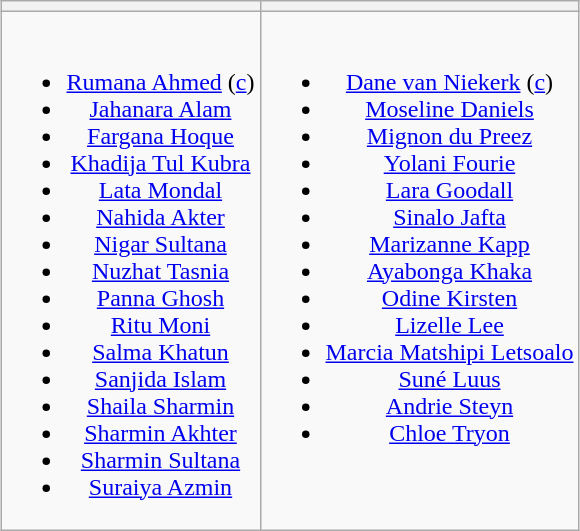<table class="wikitable" style="text-align:center; margin:auto">
<tr>
<th></th>
<th></th>
</tr>
<tr style="vertical-align:top">
<td><br><ul><li><a href='#'>Rumana Ahmed</a> (<a href='#'>c</a>)</li><li><a href='#'>Jahanara Alam</a></li><li><a href='#'>Fargana Hoque</a></li><li><a href='#'>Khadija Tul Kubra</a></li><li><a href='#'>Lata Mondal</a></li><li><a href='#'>Nahida Akter</a></li><li><a href='#'>Nigar Sultana</a></li><li><a href='#'>Nuzhat Tasnia</a></li><li><a href='#'>Panna Ghosh</a></li><li><a href='#'>Ritu Moni</a></li><li><a href='#'>Salma Khatun</a></li><li><a href='#'>Sanjida Islam</a></li><li><a href='#'>Shaila Sharmin</a></li><li><a href='#'>Sharmin Akhter</a></li><li><a href='#'>Sharmin Sultana</a></li><li><a href='#'>Suraiya Azmin</a></li></ul></td>
<td><br><ul><li><a href='#'>Dane van Niekerk</a> (<a href='#'>c</a>)</li><li><a href='#'>Moseline Daniels</a></li><li><a href='#'>Mignon du Preez</a></li><li><a href='#'>Yolani Fourie</a></li><li><a href='#'>Lara Goodall</a></li><li><a href='#'>Sinalo Jafta</a></li><li><a href='#'>Marizanne Kapp</a></li><li><a href='#'>Ayabonga Khaka</a></li><li><a href='#'>Odine Kirsten</a></li><li><a href='#'>Lizelle Lee</a></li><li><a href='#'>Marcia Matshipi Letsoalo</a></li><li><a href='#'>Suné Luus</a></li><li><a href='#'>Andrie Steyn</a></li><li><a href='#'>Chloe Tryon</a></li></ul></td>
</tr>
</table>
